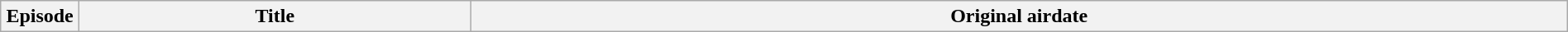<table class="wikitable plainrowheaders" style="width:100%; margin:auto;">
<tr>
<th width="5%">Episode</th>
<th width="25%">Title</th>
<th width="70%">Original airdate<br>


</th>
</tr>
</table>
